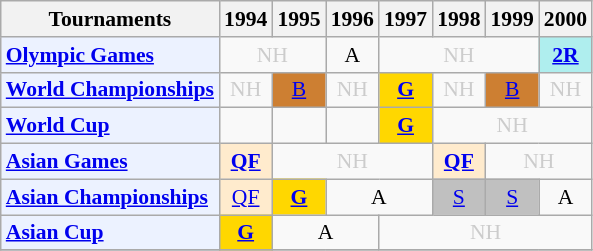<table class="wikitable" style="font-size: 90%; text-align:center">
<tr>
<th>Tournaments</th>
<th>1994</th>
<th>1995</th>
<th>1996</th>
<th>1997</th>
<th>1998</th>
<th>1999</th>
<th>2000</th>
</tr>
<tr>
<td bgcolor="#ECF2FF"; align="left"><strong><a href='#'>Olympic Games</a></strong></td>
<td colspan="2" style=color:#ccc>NH</td>
<td>A</td>
<td colspan="3" style=color:#ccc>NH</td>
<td bgcolor=AFEEEE><strong><a href='#'>2R</a></strong></td>
</tr>
<tr>
<td bgcolor="#ECF2FF"; align="left"><strong><a href='#'>World Championships</a></strong></td>
<td style=color:#ccc>NH</td>
<td bgcolor=CD7F32><a href='#'>B</a></td>
<td style=color:#ccc>NH</td>
<td bgcolor=gold><strong><a href='#'>G</a></strong></td>
<td style=color:#ccc>NH</td>
<td bgcolor=CD7F32><a href='#'>B</a></td>
<td style=color:#ccc>NH</td>
</tr>
<tr>
<td bgcolor="#ECF2FF"; align="left"><strong><a href='#'>World Cup</a></strong></td>
<td></td>
<td></td>
<td></td>
<td bgcolor=gold><strong><a href='#'>G</a></strong></td>
<td colspan="3" style=color:#ccc>NH</td>
</tr>
<tr>
<td bgcolor="#ECF2FF"; align="left"><strong><a href='#'>Asian Games</a></strong></td>
<td bgcolor=FFEBCD><strong><a href='#'>QF</a></strong></td>
<td colspan="3" style=color:#ccc>NH</td>
<td bgcolor=FFEBCD><strong><a href='#'>QF</a></strong></td>
<td colspan="2" style=color:#ccc>NH</td>
</tr>
<tr>
<td bgcolor="#ECF2FF"; align="left"><strong><a href='#'>Asian Championships</a></strong></td>
<td bgcolor=FFEBCD><a href='#'>QF</a></td>
<td bgcolor=gold><strong><a href='#'>G</a></strong></td>
<td colspan="2">A</td>
<td bgcolor=silver><a href='#'>S</a></td>
<td bgcolor=silver><a href='#'>S</a></td>
<td>A</td>
</tr>
<tr>
<td bgcolor="#ECF2FF"; align="left"><strong><a href='#'>Asian Cup</a></strong></td>
<td bgcolor=gold><strong><a href='#'>G</a></strong></td>
<td colspan="2">A</td>
<td colspan="4" style=color:#ccc>NH</td>
</tr>
<tr>
</tr>
</table>
